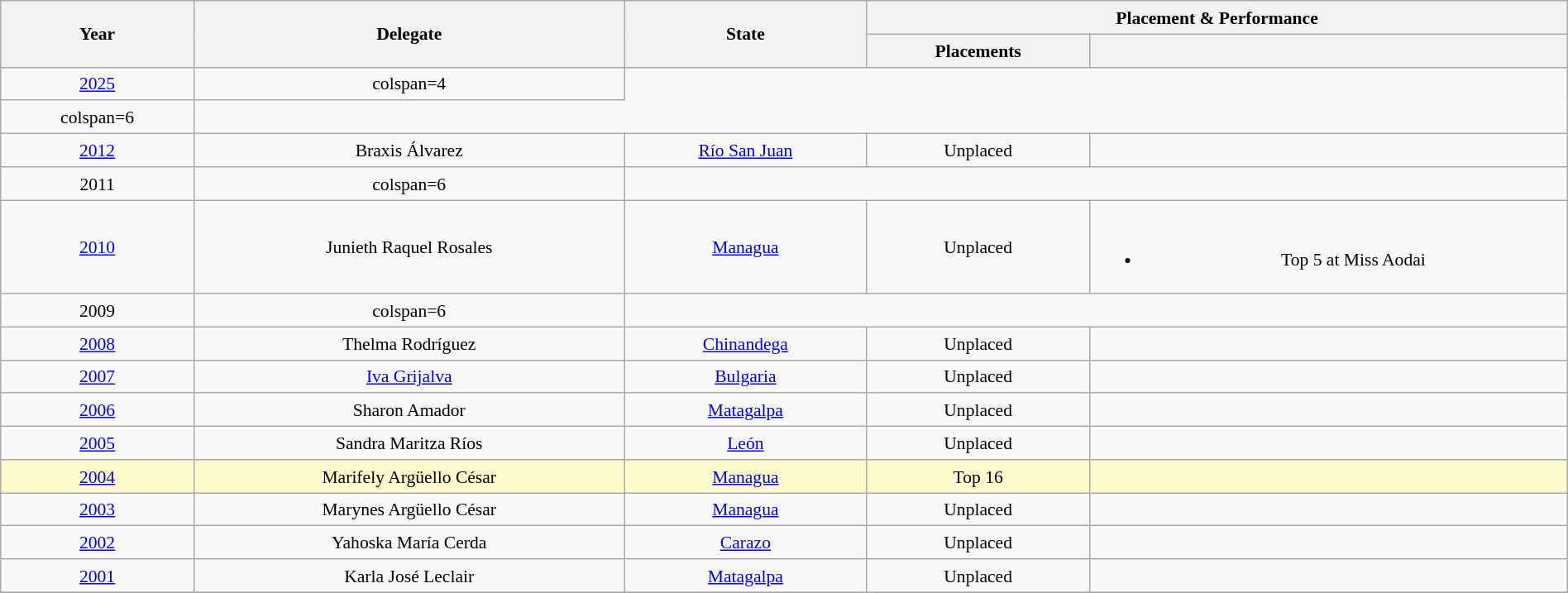<table class="wikitable" style="text-align:center; line-height:20px; font-size:90%; width:100%;">
<tr>
<th rowspan="2">Year</th>
<th rowspan="2">Delegate</th>
<th rowspan="2">State</th>
<th colspan="2">Placement & Performance</th>
</tr>
<tr>
<th>Placements</th>
<th></th>
</tr>
<tr>
<td align="center"><a href='#'>2025</a></td>
<td>colspan=4 </td>
</tr>
<tr>
<td>colspan=6 </td>
</tr>
<tr>
<td align="center"><a href='#'>2012</a></td>
<td>Braxis Álvarez</td>
<td><a href='#'>Río San Juan</a></td>
<td align="center">Unplaced</td>
<td align="center"></td>
</tr>
<tr>
<td align="center">2011</td>
<td>colspan=6 </td>
</tr>
<tr>
<td align="center"><a href='#'>2010</a></td>
<td>Junieth Raquel Rosales</td>
<td><a href='#'>Managua</a></td>
<td align="center">Unplaced</td>
<td align="center"><br><ul><li>Top 5 at Miss Aodai</li></ul></td>
</tr>
<tr>
<td align="center">2009</td>
<td>colspan=6 </td>
</tr>
<tr>
<td align="center"><a href='#'>2008</a></td>
<td>Thelma Rodríguez</td>
<td><a href='#'>Chinandega</a></td>
<td align="center">Unplaced</td>
<td align="center"></td>
</tr>
<tr>
<td align="center"><a href='#'>2007</a></td>
<td><a href='#'>Iva Grijalva</a></td>
<td><a href='#'>Bulgaria</a></td>
<td align="center">Unplaced</td>
<td align="center"></td>
</tr>
<tr>
<td align="center"><a href='#'>2006</a></td>
<td>Sharon Amador</td>
<td><a href='#'>Matagalpa</a></td>
<td align="center">Unplaced</td>
<td align="center"></td>
</tr>
<tr>
<td align="center"><a href='#'>2005</a></td>
<td>Sandra Maritza Ríos</td>
<td><a href='#'>León</a></td>
<td align="center">Unplaced</td>
<td align="center"></td>
</tr>
<tr style="background-color:#FFFACD;">
<td align="center"><a href='#'>2004</a></td>
<td>Marifely Argüello César</td>
<td><a href='#'>Managua</a></td>
<td align="center">Top 16</td>
<td align="center"></td>
</tr>
<tr>
<td align="center"><a href='#'>2003</a></td>
<td>Marynes Argüello César</td>
<td><a href='#'>Managua</a></td>
<td align="center">Unplaced</td>
<td align="center"></td>
</tr>
<tr>
<td align="center"><a href='#'>2002</a></td>
<td>Yahoska María Cerda</td>
<td><a href='#'>Carazo</a></td>
<td align="center">Unplaced</td>
<td align="center"></td>
</tr>
<tr>
<td align="center"><a href='#'>2001</a></td>
<td>Karla José Leclair</td>
<td><a href='#'>Matagalpa</a></td>
<td align="center">Unplaced</td>
<td align="center"></td>
</tr>
<tr>
</tr>
</table>
